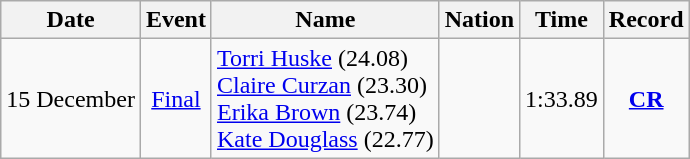<table class="wikitable" style=text-align:center>
<tr>
<th>Date</th>
<th>Event</th>
<th>Name</th>
<th>Nation</th>
<th>Time</th>
<th>Record</th>
</tr>
<tr>
<td>15 December</td>
<td><a href='#'>Final</a></td>
<td align=left><a href='#'>Torri Huske</a> (24.08)<br><a href='#'>Claire Curzan</a> (23.30)<br><a href='#'>Erika Brown</a> (23.74)<br><a href='#'>Kate Douglass</a> (22.77)</td>
<td align=left></td>
<td>1:33.89</td>
<td><strong><a href='#'>CR</a></strong></td>
</tr>
</table>
